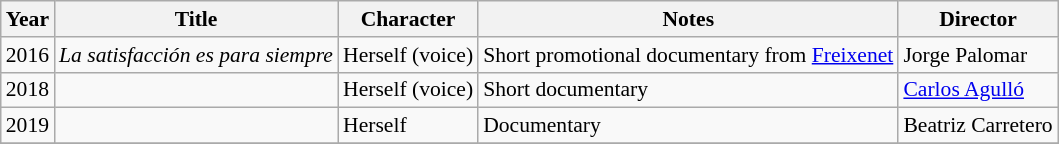<table class="wikitable" style="font-size:90%;">
<tr>
<th>Year</th>
<th>Title</th>
<th>Character</th>
<th>Notes</th>
<th>Director</th>
</tr>
<tr>
<td>2016</td>
<td><em>La satisfacción es para siempre</em></td>
<td>Herself (voice)</td>
<td>Short promotional documentary from <a href='#'>Freixenet</a></td>
<td>Jorge Palomar</td>
</tr>
<tr>
<td>2018</td>
<td><em></em></td>
<td>Herself (voice)</td>
<td>Short documentary</td>
<td><a href='#'>Carlos Agulló</a></td>
</tr>
<tr>
<td>2019</td>
<td><em></em></td>
<td>Herself</td>
<td>Documentary</td>
<td>Beatriz Carretero</td>
</tr>
<tr>
</tr>
</table>
